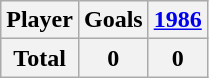<table class="wikitable sortable" style="text-align:center;">
<tr>
<th>Player</th>
<th>Goals</th>
<th><a href='#'>1986</a></th>
</tr>
<tr class="sortbottom">
<th>Total</th>
<th>0</th>
<th>0</th>
</tr>
</table>
